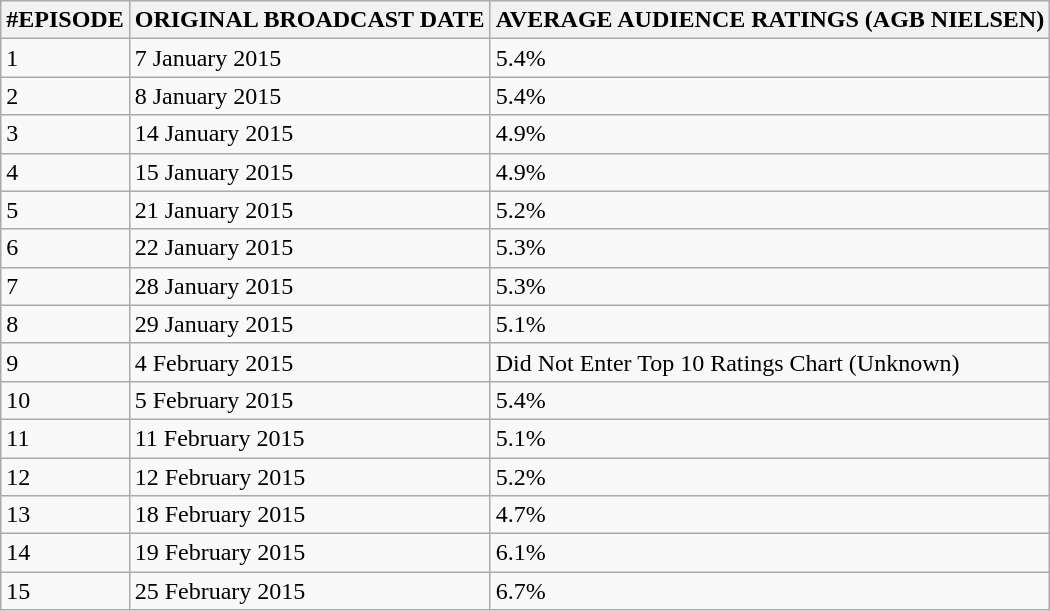<table class="wikitable">
<tr>
<th>#EPISODE</th>
<th>ORIGINAL BROADCAST DATE</th>
<th>AVERAGE AUDIENCE RATINGS (AGB NIELSEN)</th>
</tr>
<tr>
<td>1</td>
<td>7 January 2015</td>
<td>5.4%</td>
</tr>
<tr>
<td>2</td>
<td>8 January 2015</td>
<td>5.4%</td>
</tr>
<tr>
<td>3</td>
<td>14 January 2015</td>
<td>4.9%</td>
</tr>
<tr>
<td>4</td>
<td>15 January 2015</td>
<td>4.9%</td>
</tr>
<tr>
<td>5</td>
<td>21 January 2015</td>
<td>5.2%</td>
</tr>
<tr>
<td>6</td>
<td>22 January 2015</td>
<td>5.3%</td>
</tr>
<tr>
<td>7</td>
<td>28 January 2015</td>
<td>5.3%</td>
</tr>
<tr>
<td>8</td>
<td>29 January 2015</td>
<td>5.1%</td>
</tr>
<tr>
<td>9</td>
<td>4 February 2015</td>
<td>Did Not Enter Top 10 Ratings Chart (Unknown)</td>
</tr>
<tr>
<td>10</td>
<td>5 February 2015</td>
<td>5.4%</td>
</tr>
<tr>
<td>11</td>
<td>11 February 2015</td>
<td>5.1%</td>
</tr>
<tr>
<td>12</td>
<td>12 February 2015</td>
<td>5.2%</td>
</tr>
<tr>
<td>13</td>
<td>18 February 2015</td>
<td>4.7%</td>
</tr>
<tr>
<td>14</td>
<td>19 February 2015</td>
<td>6.1%</td>
</tr>
<tr>
<td>15</td>
<td>25 February 2015</td>
<td>6.7%</td>
</tr>
</table>
